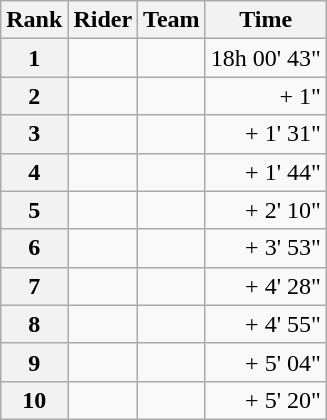<table class="wikitable" margin-bottom:0;">
<tr>
<th scope="col">Rank</th>
<th scope="col">Rider</th>
<th scope="col">Team</th>
<th scope="col">Time</th>
</tr>
<tr>
<th scope="row">1</th>
<td> </td>
<td></td>
<td align="right">18h 00' 43"</td>
</tr>
<tr>
<th scope="row">2</th>
<td></td>
<td></td>
<td align="right">+ 1"</td>
</tr>
<tr>
<th scope="row">3</th>
<td></td>
<td></td>
<td align="right">+ 1' 31"</td>
</tr>
<tr>
<th scope="row">4</th>
<td></td>
<td></td>
<td align="right">+ 1' 44"</td>
</tr>
<tr>
<th scope="row">5</th>
<td></td>
<td></td>
<td align="right">+ 2' 10"</td>
</tr>
<tr>
<th scope="row">6</th>
<td></td>
<td></td>
<td align="right">+ 3' 53"</td>
</tr>
<tr>
<th scope="row">7</th>
<td></td>
<td></td>
<td align="right">+ 4' 28"</td>
</tr>
<tr>
<th scope="row">8</th>
<td></td>
<td></td>
<td align="right">+ 4' 55"</td>
</tr>
<tr>
<th scope="row">9</th>
<td></td>
<td></td>
<td align="right">+ 5' 04"</td>
</tr>
<tr>
<th scope="row">10</th>
<td></td>
<td></td>
<td align="right">+ 5' 20"</td>
</tr>
</table>
